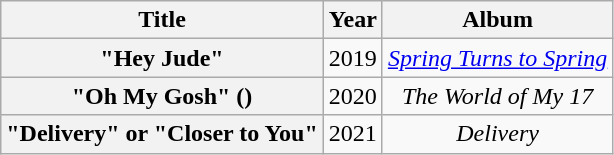<table class="wikitable plainrowheaders" style="text-align:center;">
<tr>
<th scope="col">Title</th>
<th scope="col">Year</th>
<th scope="col">Album</th>
</tr>
<tr>
<th scope="row">"Hey Jude"</th>
<td>2019</td>
<td><em><a href='#'>Spring Turns to Spring</a></em></td>
</tr>
<tr>
<th scope="row">"Oh My Gosh" ()</th>
<td>2020</td>
<td><em>The World of My 17</em></td>
</tr>
<tr>
<th scope="row">"Delivery" or "Closer to You"</th>
<td>2021</td>
<td><em>Delivery</em></td>
</tr>
</table>
